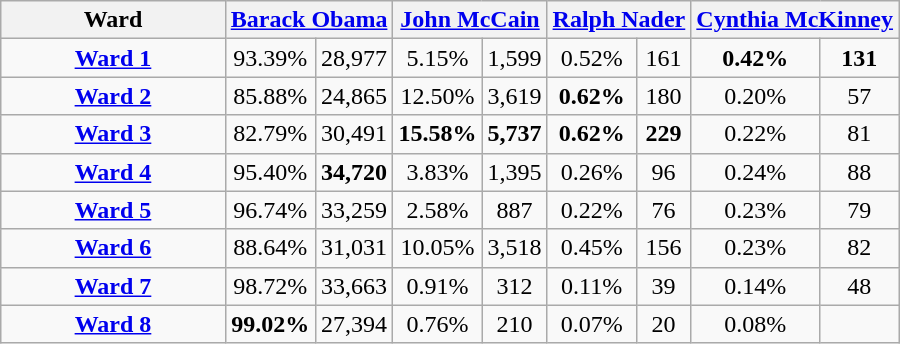<table class="wikitable">
<tr>
<th width="25%">Ward</th>
<th colspan="2"><a href='#'>Barack Obama</a></th>
<th colspan="2"><a href='#'>John McCain</a></th>
<th colspan="2"><a href='#'>Ralph Nader</a></th>
<th colspan="2"><a href='#'>Cynthia McKinney</a></th>
</tr>
<tr>
<td align="center"><strong><a href='#'>Ward 1</a></strong></td>
<td align="center">93.39%</td>
<td align="center">28,977</td>
<td align="center">5.15%</td>
<td align="center">1,599</td>
<td align="center">0.52%</td>
<td align="center">161</td>
<td align="center"><strong>0.42%</strong></td>
<td align="center"><strong>131</strong></td>
</tr>
<tr>
<td align="center"><strong><a href='#'>Ward 2</a></strong></td>
<td align="center">85.88%</td>
<td align="center">24,865</td>
<td align="center">12.50%</td>
<td align="center">3,619</td>
<td align="center"><strong>0.62%</strong></td>
<td align="center">180</td>
<td align="center">0.20%</td>
<td align="center">57</td>
</tr>
<tr>
<td align="center"><strong><a href='#'>Ward 3</a></strong></td>
<td align="center">82.79%</td>
<td align="center">30,491</td>
<td align="center"><strong>15.58%</strong></td>
<td align="center"><strong>5,737</strong></td>
<td align="center"><strong>0.62%</strong></td>
<td align="center"><strong>229</strong></td>
<td align="center">0.22%</td>
<td align="center">81</td>
</tr>
<tr>
<td align="center"><strong><a href='#'>Ward 4</a></strong></td>
<td align="center">95.40%</td>
<td align="center"><strong>34,720</strong></td>
<td align="center">3.83%</td>
<td align="center">1,395</td>
<td align="center">0.26%</td>
<td align="center">96</td>
<td align="center">0.24%</td>
<td align="center">88</td>
</tr>
<tr>
<td align="center"><strong><a href='#'>Ward 5</a></strong></td>
<td align="center">96.74%</td>
<td align="center">33,259</td>
<td align="center">2.58%</td>
<td align="center">887</td>
<td align="center">0.22%</td>
<td align="center">76</td>
<td align="center">0.23%</td>
<td align="center">79</td>
</tr>
<tr>
<td align="center"><strong><a href='#'>Ward 6</a></strong></td>
<td align="center">88.64%</td>
<td align="center">31,031</td>
<td align="center">10.05%</td>
<td align="center">3,518</td>
<td align="center">0.45%</td>
<td align="center">156</td>
<td align="center">0.23%</td>
<td align="center">82</td>
</tr>
<tr>
<td align="center"><strong><a href='#'>Ward 7</a></strong></td>
<td align="center">98.72%</td>
<td align="center">33,663</td>
<td align="center">0.91%</td>
<td align="center">312</td>
<td align="center">0.11%</td>
<td align="center">39</td>
<td align="center">0.14%</td>
<td align="center">48</td>
</tr>
<tr>
<td align="center"><strong><a href='#'>Ward 8</a></strong></td>
<td align="center"><strong>99.02%</strong></td>
<td align="center">27,394</td>
<td align="center">0.76%</td>
<td align="center">210</td>
<td align="center">0.07%</td>
<td align="center">20</td>
<td align="center">0.08%</td>
</tr>
</table>
